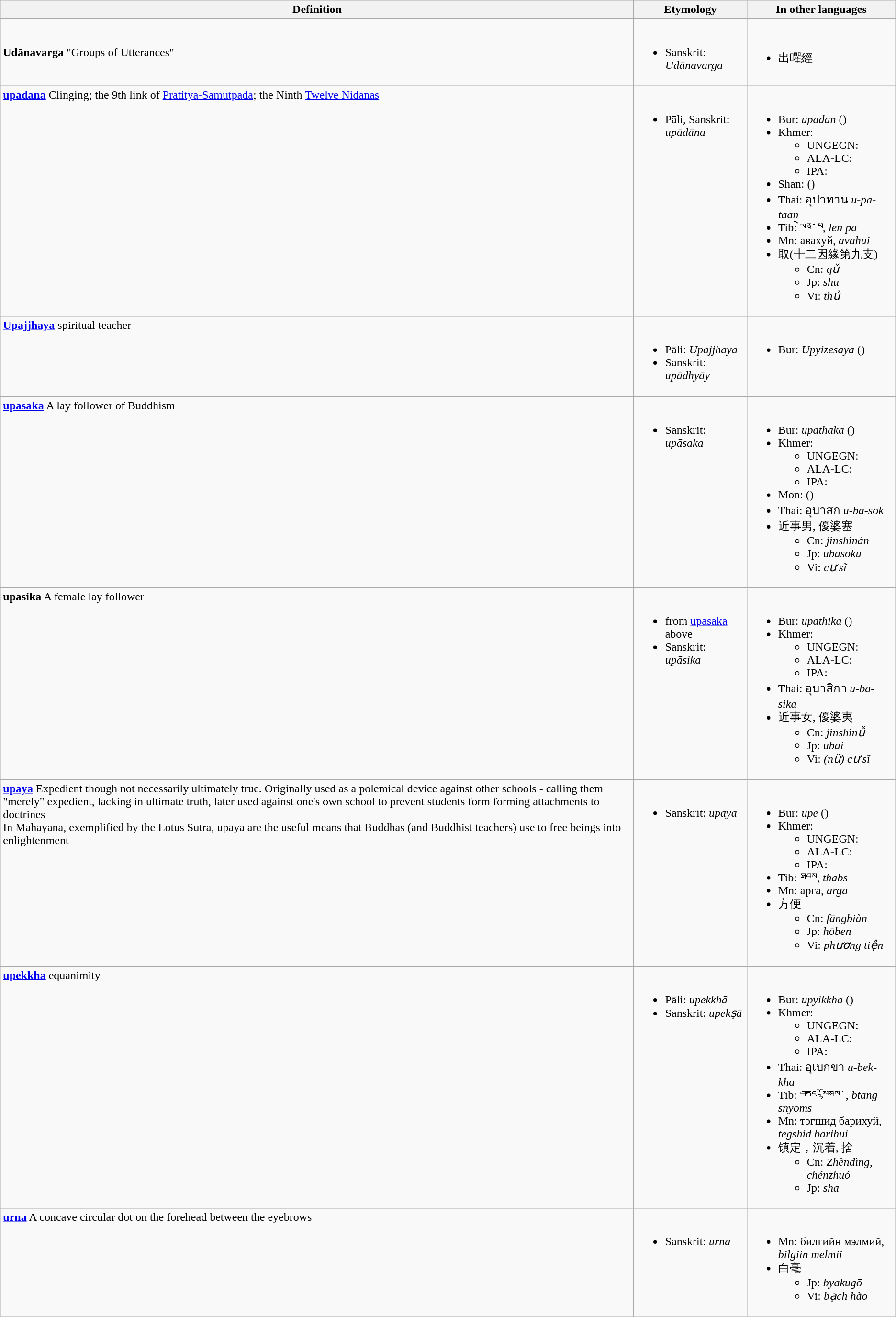<table class="wikitable" border="1" style="border-collapse: collapse;">
<tr>
<th>Definition</th>
<th>Etymology</th>
<th>In other languages</th>
</tr>
<tr>
<td><strong>Udānavarga</strong> "Groups of Utterances"</td>
<td><br><ul><li>Sanskrit: <em>Udānavarga</em></li></ul></td>
<td><br><ul><li>出㬬經</li></ul></td>
</tr>
<tr valign=top style="width:450px">
<td><strong><a href='#'>upadana</a></strong> Clinging; the 9th link of <a href='#'>Pratitya-Samutpada</a>; the Ninth <a href='#'>Twelve Nidanas</a></td>
<td style="width:150px"><br><ul><li>Pāli, Sanskrit: <em>upādāna</em></li></ul></td>
<td style="width:200px"><br><ul><li>Bur:  <em>upadan</em> ()</li><li>Khmer: <ul><li>UNGEGN: </li><li>ALA-LC: </li><li>IPA: </li></ul></li><li>Shan:  ()</li><li>Thai: อุปาทาน <em>u-pa-taan</em></li><li>Tib: ལེན་པ, <em>len pa</em></li><li>Mn: авахуй, <em>avahui</em></li><li>取(十二因緣第九支)<ul><li>Cn: <em>qǔ</em></li><li>Jp: <em>shu</em></li><li>Vi: <em>thủ</em></li></ul></li></ul></td>
</tr>
<tr valign=top>
<td><strong><a href='#'>Upajjhaya</a></strong> spiritual teacher</td>
<td><br><ul><li>Pāli: <em>Upajjhaya</em></li><li>Sanskrit: <em>upādhyāy</em></li></ul></td>
<td><br><ul><li>Bur:  <em>Upyizesaya</em> ()</li></ul></td>
</tr>
<tr valign=top>
<td><strong><a href='#'>upasaka</a></strong> A lay follower of Buddhism</td>
<td><br><ul><li>Sanskrit: <em>upāsaka</em></li></ul></td>
<td><br><ul><li>Bur:  <em>upathaka</em> ()</li><li>Khmer: <ul><li>UNGEGN: </li><li>ALA-LC: </li><li>IPA: </li></ul></li><li>Mon:  ()</li><li>Thai: อุบาสก <em>u-ba-sok</em></li><li>近事男, 優婆塞<ul><li>Cn: <em>jìnshìnán</em></li><li>Jp: <em>ubasoku</em></li><li>Vi: <em>cư sĩ</em></li></ul></li></ul></td>
</tr>
<tr valign=top>
<td><strong>upasika</strong> A female lay follower</td>
<td><br><ul><li>from <a href='#'>upasaka</a> above</li><li>Sanskrit: <em>upāsika</em></li></ul></td>
<td><br><ul><li>Bur:  <em>upathika</em> ()</li><li>Khmer: <ul><li>UNGEGN: </li><li>ALA-LC: </li><li>IPA: </li></ul></li><li>Thai: อุบาสิกา <em>u-ba-sika</em></li><li>近事女, 優婆夷<ul><li>Cn: <em>jìnshìnǚ</em></li><li>Jp: <em>ubai</em></li><li>Vi: <em>(nữ) cư sĩ</em></li></ul></li></ul></td>
</tr>
<tr valign=top>
<td><strong><a href='#'>upaya</a></strong> Expedient though not necessarily ultimately true. Originally used as a polemical device against other schools - calling them "merely" expedient, lacking in ultimate truth, later used against one's own school to prevent students form forming attachments to doctrines<br>In Mahayana, exemplified by the Lotus Sutra, upaya are the useful means that Buddhas (and Buddhist teachers) use to free beings into enlightenment</td>
<td><br><ul><li>Sanskrit: <em>upāya</em></li></ul></td>
<td><br><ul><li>Bur:  <em>upe</em> ()</li><li>Khmer: <ul><li>UNGEGN: </li><li>ALA-LC: </li><li>IPA: </li></ul></li><li>Tib: ཐབས, <em>thabs</em></li><li>Mn: арга, <em>arga</em></li><li>方便<ul><li>Cn: <em>fāngbiàn</em></li><li>Jp: <em>hōben</em></li><li>Vi: <em>phương tiện</em></li></ul></li></ul></td>
</tr>
<tr valign=top>
<td><strong><a href='#'>upekkha</a></strong> equanimity</td>
<td><br><ul><li>Pāli: <em>upekkhā</em></li><li>Sanskrit: <em>upekṣā</em></li></ul></td>
<td><br><ul><li>Bur:  <em>upyikkha</em> ()</li><li>Khmer: <ul><li>UNGEGN: </li><li>ALA-LC: </li><li>IPA: </li></ul></li><li>Thai: อุเบกขา <em>u-bek-kha</em></li><li>Tib: བཏང་སྙོམས་, <em>btang snyoms</em></li><li>Mn: тэгшид барихуй, <em>tegshid barihui</em></li><li>镇定，沉着, 捨<ul><li>Cn: <em>Zhèndìng, chénzhuó</em></li><li>Jp: <em>sha</em></li></ul></li></ul></td>
</tr>
<tr valign=top>
<td><strong><a href='#'>urna</a></strong> A concave circular dot on the forehead between the eyebrows</td>
<td><br><ul><li>Sanskrit: <em>urna</em></li></ul></td>
<td><br><ul><li>Mn: билгийн мэлмий, <em>bilgiin melmii</em></li><li>白毫<ul><li>Jp: <em>byakugō</em></li><li>Vi: <em>bạch hào</em></li></ul></li></ul></td>
</tr>
</table>
